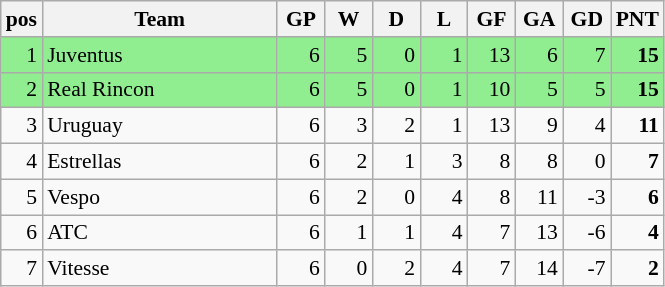<table cellspacing="0" cellpadding="3" style="background-color: #f9f9f9; font-size: 90%; text-align: right"  class="wikitable">
<tr>
<th align=left>pos</th>
<th align=left width=150>Team</th>
<th align=center width=25>GP</th>
<th align=center width=25>W</th>
<th align=center width=25>D</th>
<th align=center width=25>L</th>
<th align=center width=25>GF</th>
<th align=center width=25>GA</th>
<th align=center width=25>GD</th>
<th align=left width=25>PNT</th>
</tr>
<tr align="right" style="background:lightgreen;">
<td>1</td>
<td align=left>Juventus</td>
<td>6</td>
<td>5</td>
<td>0</td>
<td>1</td>
<td>13</td>
<td>6</td>
<td>7</td>
<td><strong>15 </strong></td>
</tr>
<tr align="right" style="background:lightgreen;">
<td>2</td>
<td align=left>Real Rincon</td>
<td>6</td>
<td>5</td>
<td>0</td>
<td>1</td>
<td>10</td>
<td>5</td>
<td>5</td>
<td><strong>15 </strong></td>
</tr>
<tr>
<td>3</td>
<td align=left>Uruguay</td>
<td>6</td>
<td>3</td>
<td>2</td>
<td>1</td>
<td>13</td>
<td>9</td>
<td>4</td>
<td><strong>11 </strong></td>
</tr>
<tr>
<td>4</td>
<td align=left>Estrellas</td>
<td>6</td>
<td>2</td>
<td>1</td>
<td>3</td>
<td>8</td>
<td>8</td>
<td>0</td>
<td><strong>7 </strong></td>
</tr>
<tr>
<td>5</td>
<td align=left>Vespo</td>
<td>6</td>
<td>2</td>
<td>0</td>
<td>4</td>
<td>8</td>
<td>11</td>
<td>-3</td>
<td><strong>6 </strong></td>
</tr>
<tr>
<td>6</td>
<td align=left>ATC</td>
<td>6</td>
<td>1</td>
<td>1</td>
<td>4</td>
<td>7</td>
<td>13</td>
<td>-6</td>
<td><strong>4 </strong></td>
</tr>
<tr>
<td>7</td>
<td align=left>Vitesse</td>
<td>6</td>
<td>0</td>
<td>2</td>
<td>4</td>
<td>7</td>
<td>14</td>
<td>-7</td>
<td><strong>2 </strong></td>
</tr>
</table>
